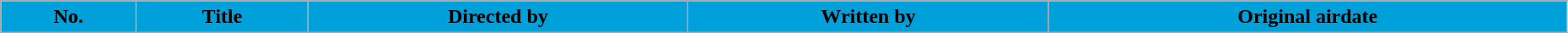<table class="wikitable plainrowheaders" style="width:98%;">
<tr>
<th style="background-color: #00A0DA;">No.</th>
<th style="background-color: #00A0DA;">Title</th>
<th style="background-color: #00A0DA;">Directed by</th>
<th style="background-color: #00A0DA;">Written by</th>
<th style="background-color: #00A0DA;">Original airdate<br>


</th>
</tr>
</table>
